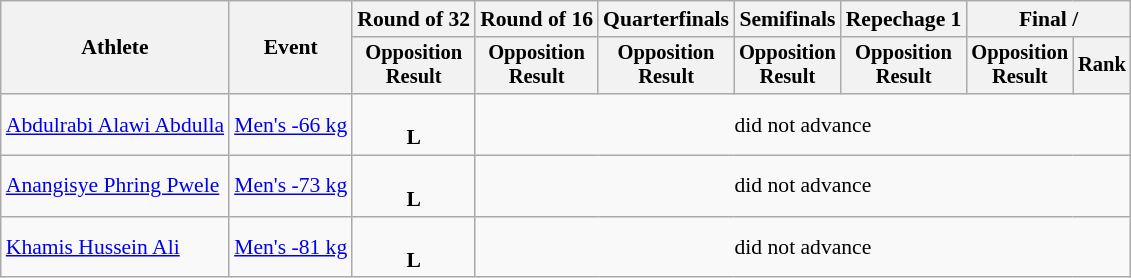<table class="wikitable" style="font-size:90%">
<tr>
<th rowspan="2">Athlete</th>
<th rowspan="2">Event</th>
<th>Round of 32</th>
<th>Round of 16</th>
<th>Quarterfinals</th>
<th>Semifinals</th>
<th>Repechage 1</th>
<th colspan=2>Final / </th>
</tr>
<tr style="font-size:95%">
<th>Opposition<br>Result</th>
<th>Opposition<br>Result</th>
<th>Opposition<br>Result</th>
<th>Opposition<br>Result</th>
<th>Opposition<br>Result</th>
<th>Opposition<br>Result</th>
<th>Rank</th>
</tr>
<tr align=center>
<td align=left><a href='#'>Abdulrabi Alawi Abdulla</a></td>
<td><a href='#'>Men's -66 kg</a></td>
<td><br><strong>L</strong></td>
<td colspan=6>did not advance</td>
</tr>
<tr align=center>
<td align=left><a href='#'>Anangisye Phring Pwele</a></td>
<td><a href='#'>Men's -73 kg</a></td>
<td><br><strong>L</strong></td>
<td colspan=6>did not advance</td>
</tr>
<tr align=center>
<td align=left><a href='#'>Khamis Hussein Ali</a></td>
<td><a href='#'>Men's -81 kg</a></td>
<td><br><strong>L</strong></td>
<td colspan=6>did not advance</td>
</tr>
</table>
